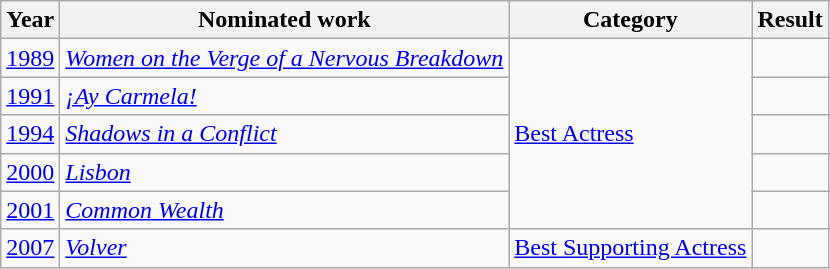<table class="wikitable sortable">
<tr>
<th>Year</th>
<th>Nominated work</th>
<th>Category</th>
<th>Result</th>
</tr>
<tr>
<td><a href='#'>1989</a></td>
<td><em><a href='#'>Women on the Verge of a Nervous Breakdown</a></em></td>
<td rowspan="5"><a href='#'>Best Actress</a></td>
<td></td>
</tr>
<tr>
<td><a href='#'>1991</a></td>
<td><em><a href='#'>¡Ay Carmela!</a></em></td>
<td></td>
</tr>
<tr>
<td><a href='#'>1994</a></td>
<td><em><a href='#'>Shadows in a Conflict</a></em></td>
<td></td>
</tr>
<tr>
<td><a href='#'>2000</a></td>
<td><em><a href='#'>Lisbon</a></em></td>
<td></td>
</tr>
<tr>
<td><a href='#'>2001</a></td>
<td><em><a href='#'>Common Wealth</a></em></td>
<td></td>
</tr>
<tr>
<td><a href='#'>2007</a></td>
<td><em><a href='#'>Volver</a></em></td>
<td><a href='#'>Best Supporting Actress</a></td>
<td></td>
</tr>
</table>
